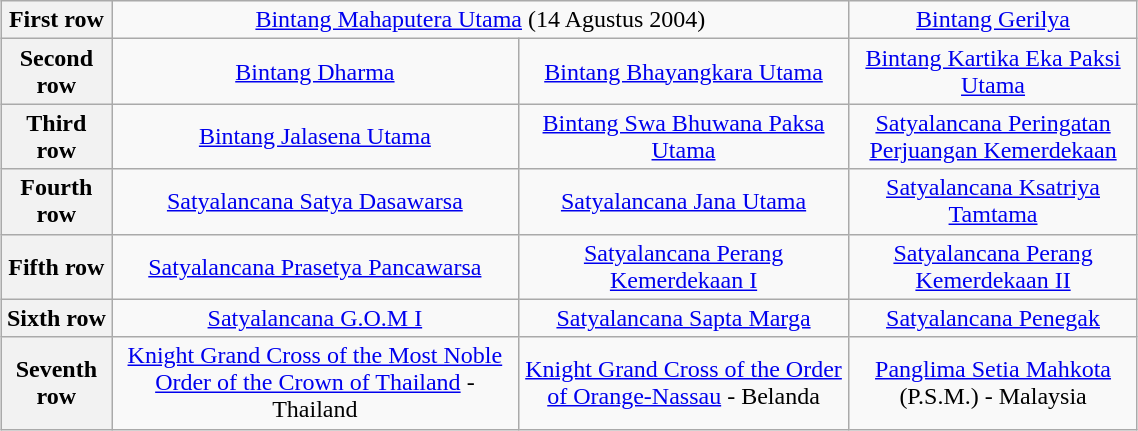<table class="wikitable" width="60%" style="margin:1em auto; text-align:center;">
<tr>
<th>First row</th>
<td colspan="2"><a href='#'>Bintang Mahaputera Utama</a> (14 Agustus 2004)</td>
<td colspan="1"><a href='#'>Bintang Gerilya</a></td>
</tr>
<tr>
<th>Second row</th>
<td colspan="1"><a href='#'>Bintang Dharma</a></td>
<td colspan="1"><a href='#'>Bintang Bhayangkara Utama</a></td>
<td colspan="1"><a href='#'>Bintang Kartika Eka Paksi Utama</a></td>
</tr>
<tr>
<th>Third row</th>
<td colspan="1"><a href='#'>Bintang Jalasena Utama</a></td>
<td colspan="1"><a href='#'>Bintang Swa Bhuwana Paksa Utama</a></td>
<td colspan="1"><a href='#'>Satyalancana Peringatan Perjuangan Kemerdekaan</a></td>
</tr>
<tr>
<th>Fourth row</th>
<td colspan="1"><a href='#'>Satyalancana Satya Dasawarsa</a></td>
<td colspan="1"><a href='#'>Satyalancana Jana Utama</a></td>
<td colspan="1"><a href='#'>Satyalancana Ksatriya Tamtama</a></td>
</tr>
<tr>
<th>Fifth row</th>
<td colspan="1"><a href='#'>Satyalancana Prasetya Pancawarsa</a></td>
<td colspan="1"><a href='#'>Satyalancana Perang Kemerdekaan I</a></td>
<td colspan="1"><a href='#'>Satyalancana Perang Kemerdekaan II</a></td>
</tr>
<tr>
<th>Sixth row</th>
<td colspan="1"><a href='#'>Satyalancana G.O.M I</a></td>
<td colspan="1"><a href='#'>Satyalancana Sapta Marga</a></td>
<td colspan="1"><a href='#'>Satyalancana Penegak</a></td>
</tr>
<tr>
<th>Seventh row</th>
<td colspan="1"><a href='#'>Knight Grand Cross of the Most Noble Order of the Crown of Thailand</a> - Thailand</td>
<td colspan="1"><a href='#'>Knight Grand Cross of the Order of Orange-Nassau</a> - Belanda</td>
<td colspan="1"><a href='#'>Panglima Setia Mahkota</a> (P.S.M.) - Malaysia</td>
</tr>
</table>
